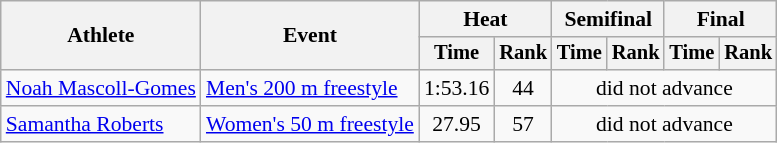<table class=wikitable style="font-size:90%">
<tr>
<th rowspan="2">Athlete</th>
<th rowspan="2">Event</th>
<th colspan="2">Heat</th>
<th colspan="2">Semifinal</th>
<th colspan="2">Final</th>
</tr>
<tr style="font-size:95%">
<th>Time</th>
<th>Rank</th>
<th>Time</th>
<th>Rank</th>
<th>Time</th>
<th>Rank</th>
</tr>
<tr align=center>
<td align=left><a href='#'>Noah Mascoll-Gomes</a></td>
<td align=left><a href='#'>Men's 200 m freestyle</a></td>
<td>1:53.16</td>
<td>44</td>
<td colspan=4>did not advance</td>
</tr>
<tr align=center>
<td align=left><a href='#'>Samantha Roberts</a></td>
<td align=left><a href='#'>Women's 50 m freestyle</a></td>
<td>27.95</td>
<td>57</td>
<td colspan=4>did not advance</td>
</tr>
</table>
